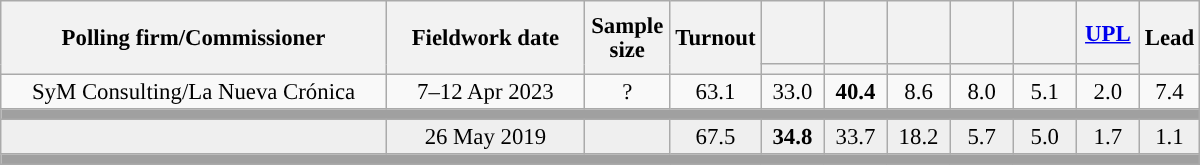<table class="wikitable collapsible collapsed" style="text-align:center; font-size:95%; line-height:16px;">
<tr style="height:42px;">
<th style="width:250px;" rowspan="2">Polling firm/Commissioner</th>
<th style="width:125px;" rowspan="2">Fieldwork date</th>
<th style="width:50px;" rowspan="2">Sample size</th>
<th style="width:45px;" rowspan="2">Turnout</th>
<th style="width:35px;"></th>
<th style="width:35px;"></th>
<th style="width:35px;"></th>
<th style="width:35px;"></th>
<th style="width:35px;"></th>
<th style="width:35px;"><a href='#'>UPL</a></th>
<th style="width:30px;" rowspan="2">Lead</th>
</tr>
<tr>
<th style="color:inherit;background:"></th>
<th style="color:inherit;background:"></th>
<th style="color:inherit;background:"></th>
<th style="color:inherit;background:"></th>
<th style="color:inherit;background:"></th>
<th style="color:inherit;background:"></th>
</tr>
<tr>
<td>SyM Consulting/La Nueva Crónica</td>
<td>7–12 Apr 2023</td>
<td>?</td>
<td>63.1</td>
<td>33.0<br></td>
<td><strong>40.4</strong><br></td>
<td>8.6<br></td>
<td>8.0<br></td>
<td>5.1<br></td>
<td>2.0<br></td>
<td style="background:">7.4</td>
</tr>
<tr>
<td colspan="11" style="background:#A0A0A0"></td>
</tr>
<tr style="background:#EFEFEF;">
<td><strong></strong></td>
<td>26 May 2019</td>
<td></td>
<td>67.5</td>
<td><strong>34.8</strong><br></td>
<td>33.7<br></td>
<td>18.2<br></td>
<td>5.7<br></td>
<td>5.0<br></td>
<td>1.7<br></td>
<td style="background:">1.1</td>
</tr>
<tr>
<td colspan="11" style="background:#A0A0A0"></td>
</tr>
</table>
